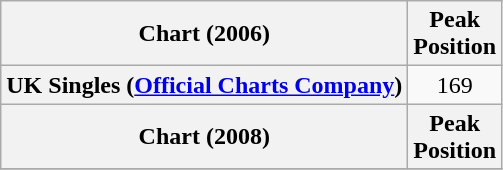<table class="wikitable sortable plainrowheaders">
<tr>
<th align="left">Chart (2006)</th>
<th align="left">Peak<br>Position</th>
</tr>
<tr>
<th scope="row">UK Singles (<a href='#'>Official Charts Company</a>)</th>
<td style="text-align:center;">169</td>
</tr>
<tr>
<th align="left">Chart (2008)</th>
<th align="left">Peak<br>Position</th>
</tr>
<tr>
</tr>
</table>
